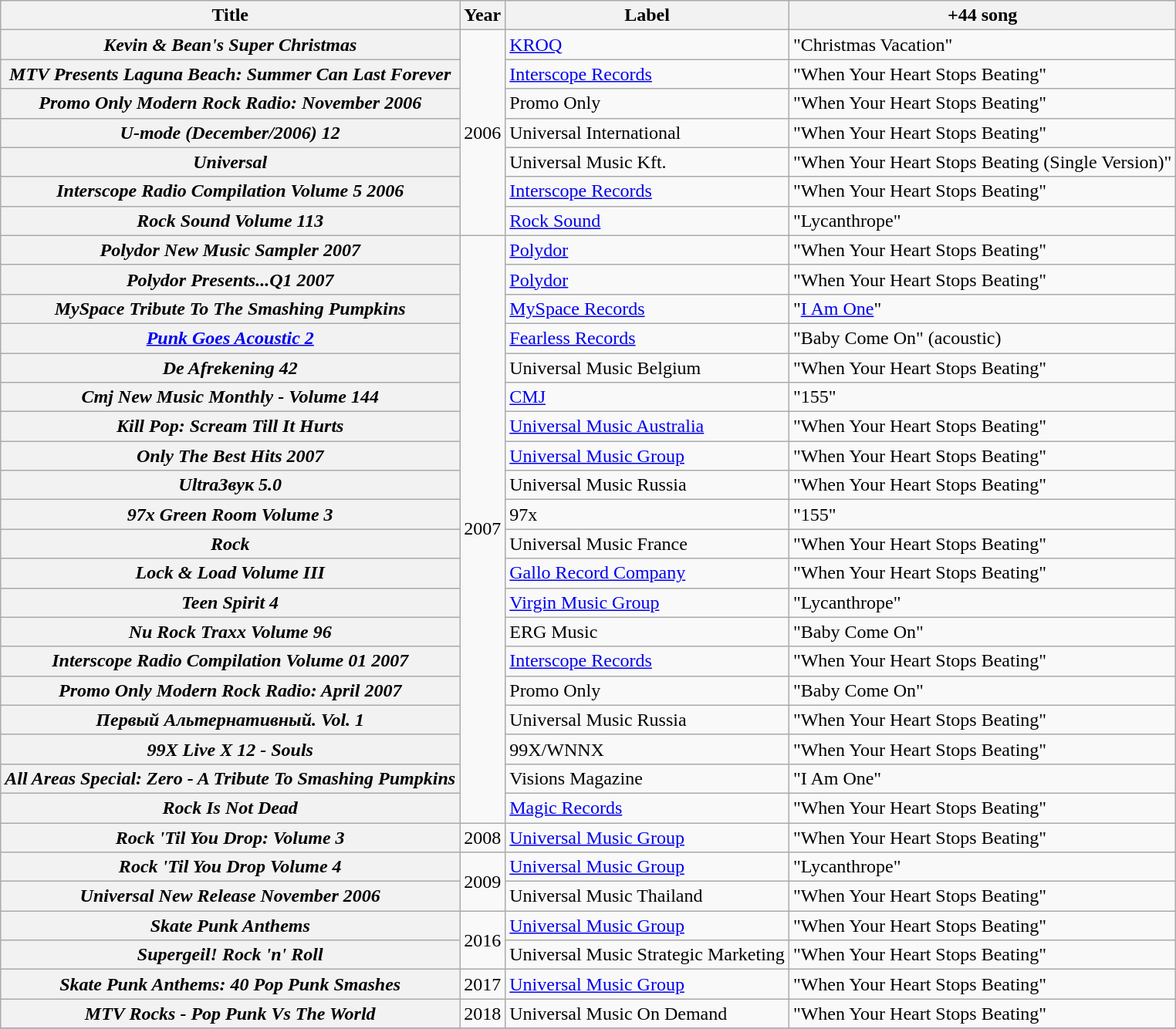<table class="wikitable plainrowheaders">
<tr>
<th>Title</th>
<th>Year</th>
<th>Label</th>
<th>+44 song</th>
</tr>
<tr>
<th scope="row"><em>Kevin & Bean's Super Christmas</em></th>
<td rowspan="7">2006</td>
<td><a href='#'>KROQ</a></td>
<td>"Christmas Vacation"</td>
</tr>
<tr>
<th scope="row"><em>MTV Presents Laguna Beach: Summer Can Last Forever</em></th>
<td><a href='#'>Interscope Records</a></td>
<td>"When Your Heart Stops Beating"</td>
</tr>
<tr>
<th scope="row"><em>Promo Only Modern Rock Radio: November 2006</em></th>
<td>Promo Only</td>
<td>"When Your Heart Stops Beating"</td>
</tr>
<tr>
<th scope="row"><em>U-mode (December/2006) 12</em></th>
<td>Universal International</td>
<td>"When Your Heart Stops Beating"</td>
</tr>
<tr>
<th scope="row"><em>Universal</em></th>
<td>Universal Music Kft.</td>
<td>"When Your Heart Stops Beating (Single Version)"</td>
</tr>
<tr>
<th scope="row"><em>Interscope Radio Compilation Volume 5 2006</em></th>
<td><a href='#'>Interscope Records</a></td>
<td>"When Your Heart Stops Beating"</td>
</tr>
<tr>
<th scope="row"><em>Rock Sound Volume 113</em></th>
<td><a href='#'>Rock Sound</a></td>
<td>"Lycanthrope"</td>
</tr>
<tr>
<th scope="row"><em>Polydor New Music Sampler 2007</em></th>
<td rowspan="20">2007</td>
<td><a href='#'>Polydor</a></td>
<td>"When Your Heart Stops Beating"</td>
</tr>
<tr>
<th scope="row"><em>Polydor Presents...Q1 2007</em></th>
<td><a href='#'>Polydor</a></td>
<td>"When Your Heart Stops Beating"</td>
</tr>
<tr>
<th scope="row"><em>MySpace Tribute To The Smashing Pumpkins</em></th>
<td><a href='#'>MySpace Records</a></td>
<td>"<a href='#'>I Am One</a>"</td>
</tr>
<tr>
<th scope="row"><em><a href='#'>Punk Goes Acoustic 2</a></em></th>
<td><a href='#'>Fearless Records</a></td>
<td>"Baby Come On" (acoustic)</td>
</tr>
<tr>
<th scope="row"><em>De Afrekening 42</em></th>
<td>Universal Music Belgium</td>
<td>"When Your Heart Stops Beating"</td>
</tr>
<tr>
<th scope="row"><em>Cmj New Music Monthly - Volume 144</em></th>
<td><a href='#'>CMJ</a></td>
<td>"155"</td>
</tr>
<tr>
<th scope="row"><em>Kill Pop: Scream Till It Hurts</em></th>
<td><a href='#'>Universal Music Australia</a></td>
<td>"When Your Heart Stops Beating"</td>
</tr>
<tr>
<th scope="row"><em>Only The Best Hits 2007</em></th>
<td><a href='#'>Universal Music Group</a></td>
<td>"When Your Heart Stops Beating"</td>
</tr>
<tr>
<th scope="row"><em>UltraЗвук 5.0</em></th>
<td>Universal Music Russia</td>
<td>"When Your Heart Stops Beating"</td>
</tr>
<tr>
<th scope="row"><em>97x Green Room Volume 3</em></th>
<td>97x</td>
<td>"155"</td>
</tr>
<tr>
<th scope="row"><em>Rock</em></th>
<td>Universal Music France</td>
<td>"When Your Heart Stops Beating"</td>
</tr>
<tr>
<th scope="row"><em>Lock & Load Volume III</em></th>
<td><a href='#'>Gallo Record Company</a></td>
<td>"When Your Heart Stops Beating"</td>
</tr>
<tr>
<th scope="row"><em>Teen Spirit 4</em></th>
<td><a href='#'>Virgin Music Group</a></td>
<td>"Lycanthrope"</td>
</tr>
<tr>
<th scope="row"><em>Nu Rock Traxx Volume 96</em></th>
<td>ERG Music</td>
<td>"Baby Come On"</td>
</tr>
<tr>
<th scope="row"><em>Interscope Radio Compilation Volume 01 2007</em></th>
<td><a href='#'>Interscope Records</a></td>
<td>"When Your Heart Stops Beating"</td>
</tr>
<tr>
<th scope="row"><em>Promo Only Modern Rock Radio: April 2007</em></th>
<td>Promo Only</td>
<td>"Baby Come On"</td>
</tr>
<tr>
<th scope="row"><em>Первый Альтернативный. Vol. 1</em></th>
<td>Universal Music Russia</td>
<td>"When Your Heart Stops Beating"</td>
</tr>
<tr>
<th scope="row"><em>99X Live X 12 - Souls</em></th>
<td>99X/WNNX</td>
<td>"When Your Heart Stops Beating"</td>
</tr>
<tr>
<th scope="row"><em>All Areas Special: Zero - A Tribute To Smashing Pumpkins</em></th>
<td>Visions Magazine</td>
<td>"I Am One"</td>
</tr>
<tr>
<th scope="row"><em>Rock Is Not Dead</em></th>
<td><a href='#'>Magic Records</a></td>
<td>"When Your Heart Stops Beating"</td>
</tr>
<tr>
<th scope="row"><em>Rock 'Til You Drop: Volume 3</em></th>
<td rowspan="1">2008</td>
<td><a href='#'>Universal Music Group</a></td>
<td>"When Your Heart Stops Beating"</td>
</tr>
<tr>
<th scope="row"><em>Rock 'Til You Drop Volume 4</em></th>
<td rowspan="2">2009</td>
<td><a href='#'>Universal Music Group</a></td>
<td>"Lycanthrope"</td>
</tr>
<tr>
<th scope="row"><em>Universal New Release November 2006</em></th>
<td>Universal Music Thailand</td>
<td>"When Your Heart Stops Beating"</td>
</tr>
<tr>
<th scope="row"><em>Skate Punk Anthems</em></th>
<td rowspan="2">2016</td>
<td><a href='#'>Universal Music Group</a></td>
<td>"When Your Heart Stops Beating"</td>
</tr>
<tr>
<th scope="row"><em>Supergeil! Rock 'n' Roll</em></th>
<td>Universal Music Strategic Marketing</td>
<td>"When Your Heart Stops Beating"</td>
</tr>
<tr>
<th scope="row"><em>Skate Punk Anthems: 40 Pop Punk Smashes</em></th>
<td rowspan="1">2017</td>
<td><a href='#'>Universal Music Group</a></td>
<td>"When Your Heart Stops Beating"</td>
</tr>
<tr>
<th scope="row"><em>MTV Rocks - Pop Punk Vs The World</em></th>
<td rowspan="1">2018</td>
<td>Universal Music On Demand</td>
<td>"When Your Heart Stops Beating"</td>
</tr>
<tr>
</tr>
</table>
